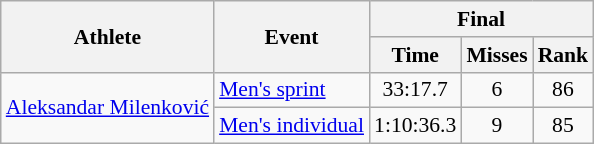<table class="wikitable" style="font-size:90%">
<tr>
<th rowspan="2">Athlete</th>
<th rowspan="2">Event</th>
<th colspan="3">Final</th>
</tr>
<tr>
<th>Time</th>
<th>Misses</th>
<th>Rank</th>
</tr>
<tr>
<td rowspan=2><a href='#'>Aleksandar Milenković</a></td>
<td><a href='#'>Men's sprint</a></td>
<td align="center">33:17.7</td>
<td align="center">6</td>
<td align="center">86</td>
</tr>
<tr>
<td><a href='#'>Men's individual</a></td>
<td align="center">1:10:36.3</td>
<td align="center">9</td>
<td align="center">85</td>
</tr>
</table>
